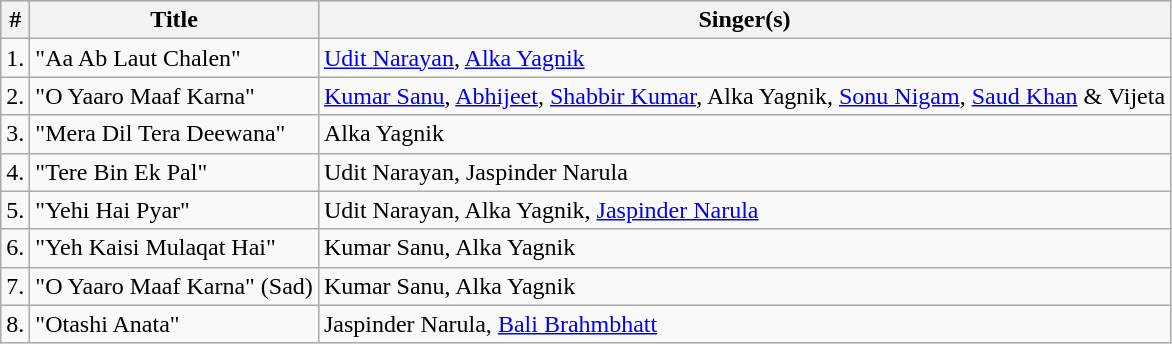<table class="wikitable sortable">
<tr style="background:#ccc; text-align:center;">
<th>#</th>
<th>Title</th>
<th>Singer(s)</th>
</tr>
<tr>
<td>1.</td>
<td>"Aa Ab Laut Chalen"</td>
<td><a href='#'>Udit Narayan</a>, <a href='#'>Alka Yagnik</a></td>
</tr>
<tr>
<td>2.</td>
<td>"O Yaaro Maaf Karna"</td>
<td><a href='#'>Kumar Sanu</a>, <a href='#'>Abhijeet</a>, <a href='#'>Shabbir Kumar</a>, Alka Yagnik, <a href='#'>Sonu Nigam</a>, <a href='#'>Saud Khan</a> & Vijeta</td>
</tr>
<tr>
<td>3.</td>
<td>"Mera Dil Tera Deewana"</td>
<td>Alka Yagnik</td>
</tr>
<tr>
<td>4.</td>
<td>"Tere Bin Ek Pal"</td>
<td>Udit Narayan, Jaspinder Narula</td>
</tr>
<tr>
<td>5.</td>
<td>"Yehi Hai Pyar"</td>
<td>Udit Narayan, Alka Yagnik, <a href='#'>Jaspinder Narula</a></td>
</tr>
<tr>
<td>6.</td>
<td>"Yeh Kaisi Mulaqat Hai"</td>
<td>Kumar Sanu, Alka Yagnik</td>
</tr>
<tr>
<td>7.</td>
<td>"O Yaaro Maaf Karna" (Sad)</td>
<td>Kumar Sanu, Alka Yagnik</td>
</tr>
<tr>
<td>8.</td>
<td>"Otashi Anata"</td>
<td>Jaspinder Narula, <a href='#'>Bali Brahmbhatt</a></td>
</tr>
</table>
